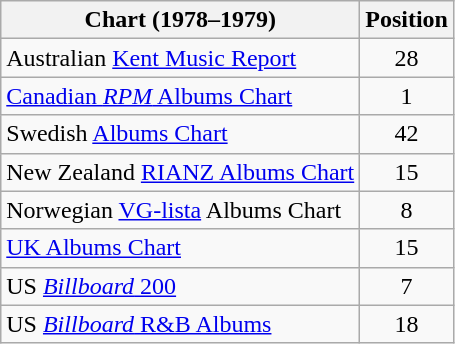<table class="wikitable sortable" style="text-align:center">
<tr>
<th>Chart (1978–1979)</th>
<th>Position</th>
</tr>
<tr>
<td align="left">Australian <a href='#'>Kent Music Report</a></td>
<td>28</td>
</tr>
<tr>
<td align="left"><a href='#'>Canadian <em>RPM</em> Albums Chart</a></td>
<td>1</td>
</tr>
<tr>
<td align="left">Swedish <a href='#'>Albums Chart</a></td>
<td>42</td>
</tr>
<tr>
<td align="left">New Zealand <a href='#'>RIANZ Albums Chart</a></td>
<td>15</td>
</tr>
<tr>
<td align="left">Norwegian <a href='#'>VG-lista</a> Albums Chart</td>
<td>8</td>
</tr>
<tr>
<td align="left"><a href='#'>UK Albums Chart</a></td>
<td>15</td>
</tr>
<tr>
<td align="left">US <a href='#'><em>Billboard</em> 200</a></td>
<td>7</td>
</tr>
<tr>
<td align="left">US <a href='#'><em>Billboard</em> R&B Albums</a></td>
<td>18</td>
</tr>
</table>
